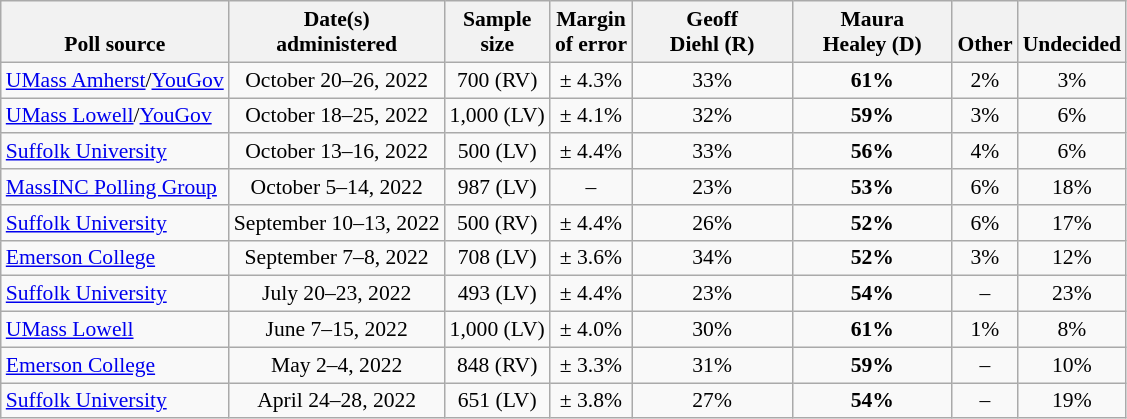<table class="wikitable" style="font-size:90%;text-align:center;">
<tr valign=bottom>
<th>Poll source</th>
<th>Date(s)<br>administered</th>
<th>Sample<br>size</th>
<th>Margin<br>of error</th>
<th style="width:100px;">Geoff<br>Diehl (R)</th>
<th style="width:100px;">Maura<br>Healey (D)</th>
<th>Other</th>
<th>Undecided</th>
</tr>
<tr>
<td style="text-align:left;"><a href='#'>UMass Amherst</a>/<a href='#'>YouGov</a></td>
<td>October 20–26, 2022</td>
<td>700 (RV)</td>
<td>± 4.3%</td>
<td>33%</td>
<td><strong>61%</strong></td>
<td>2%</td>
<td>3%</td>
</tr>
<tr>
<td style="text-align:left;"><a href='#'>UMass Lowell</a>/<a href='#'>YouGov</a></td>
<td>October 18–25, 2022</td>
<td>1,000 (LV)</td>
<td>± 4.1%</td>
<td>32%</td>
<td><strong>59%</strong></td>
<td>3%</td>
<td>6%</td>
</tr>
<tr>
<td style="text-align:left;"><a href='#'>Suffolk University</a></td>
<td>October 13–16, 2022</td>
<td>500 (LV)</td>
<td>± 4.4%</td>
<td>33%</td>
<td><strong>56%</strong></td>
<td>4%</td>
<td>6%</td>
</tr>
<tr>
<td style="text-align:left;"><a href='#'>MassINC Polling Group</a></td>
<td>October 5–14, 2022</td>
<td>987 (LV)</td>
<td>–</td>
<td>23%</td>
<td><strong>53%</strong></td>
<td>6%</td>
<td>18%</td>
</tr>
<tr>
<td style="text-align:left;"><a href='#'>Suffolk University</a></td>
<td>September 10–13, 2022</td>
<td>500 (RV)</td>
<td>± 4.4%</td>
<td>26%</td>
<td><strong>52%</strong></td>
<td>6%</td>
<td>17%</td>
</tr>
<tr>
<td style="text-align:left;"><a href='#'>Emerson College</a></td>
<td>September 7–8, 2022</td>
<td>708 (LV)</td>
<td>± 3.6%</td>
<td>34%</td>
<td><strong>52%</strong></td>
<td>3%</td>
<td>12%</td>
</tr>
<tr>
<td style="text-align:left;"><a href='#'>Suffolk University</a></td>
<td>July 20–23, 2022</td>
<td>493 (LV)</td>
<td>± 4.4%</td>
<td>23%</td>
<td><strong>54%</strong></td>
<td>–</td>
<td>23%</td>
</tr>
<tr>
<td style="text-align:left;"><a href='#'>UMass Lowell</a></td>
<td>June 7–15, 2022</td>
<td>1,000 (LV)</td>
<td>± 4.0%</td>
<td>30%</td>
<td><strong>61%</strong></td>
<td>1%</td>
<td>8%</td>
</tr>
<tr>
<td style="text-align:left;"><a href='#'>Emerson College</a></td>
<td>May 2–4, 2022</td>
<td>848 (RV)</td>
<td>± 3.3%</td>
<td>31%</td>
<td><strong>59%</strong></td>
<td>–</td>
<td>10%</td>
</tr>
<tr>
<td style="text-align:left;"><a href='#'>Suffolk University</a></td>
<td>April 24–28, 2022</td>
<td>651 (LV)</td>
<td>± 3.8%</td>
<td>27%</td>
<td><strong>54%</strong></td>
<td>–</td>
<td>19%</td>
</tr>
</table>
